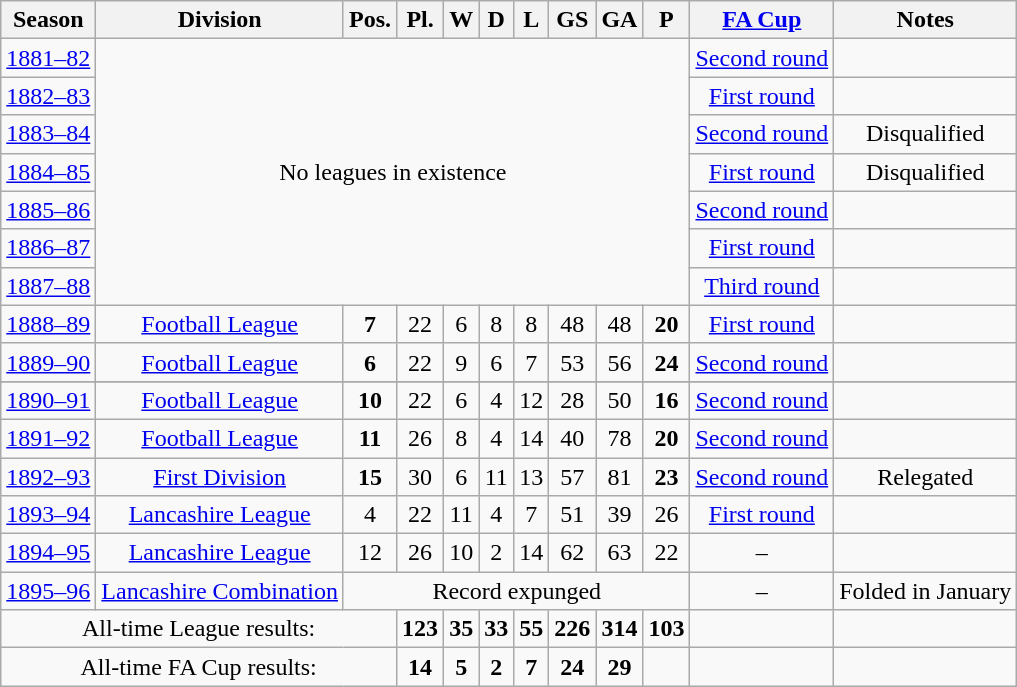<table class=wikitable style=text-align:center>
<tr>
<th>Season</th>
<th>Division</th>
<th>Pos.</th>
<th>Pl.</th>
<th>W</th>
<th>D</th>
<th>L</th>
<th>GS</th>
<th>GA</th>
<th>P</th>
<th><a href='#'>FA Cup</a></th>
<th>Notes</th>
</tr>
<tr>
<td><a href='#'>1881–82</a></td>
<td colspan="9" rowspan=7>No leagues in existence</td>
<td><a href='#'>Second round</a></td>
<td></td>
</tr>
<tr>
<td><a href='#'>1882–83</a></td>
<td><a href='#'>First round</a></td>
<td></td>
</tr>
<tr>
<td><a href='#'>1883–84</a></td>
<td><a href='#'>Second round</a></td>
<td>Disqualified</td>
</tr>
<tr>
<td><a href='#'>1884–85</a></td>
<td><a href='#'>First round</a></td>
<td>Disqualified</td>
</tr>
<tr>
<td><a href='#'>1885–86</a></td>
<td><a href='#'>Second round</a></td>
<td></td>
</tr>
<tr>
<td><a href='#'>1886–87</a></td>
<td><a href='#'>First round</a></td>
<td></td>
</tr>
<tr>
<td><a href='#'>1887–88</a></td>
<td><a href='#'>Third round</a></td>
<td></td>
</tr>
<tr>
<td><a href='#'>1888–89</a></td>
<td><a href='#'>Football League</a></td>
<td><strong>7</strong></td>
<td>22</td>
<td>6</td>
<td>8</td>
<td>8</td>
<td>48</td>
<td>48</td>
<td><strong>20</strong></td>
<td><a href='#'>First round</a></td>
<td></td>
</tr>
<tr>
<td><a href='#'>1889–90</a></td>
<td><a href='#'>Football League</a></td>
<td><strong>6</strong></td>
<td>22</td>
<td>9</td>
<td>6</td>
<td>7</td>
<td>53</td>
<td>56</td>
<td><strong>24</strong></td>
<td><a href='#'>Second round</a></td>
<td></td>
</tr>
<tr>
</tr>
<tr>
<td><a href='#'>1890–91</a></td>
<td><a href='#'>Football League</a></td>
<td><strong>10</strong></td>
<td>22</td>
<td>6</td>
<td>4</td>
<td>12</td>
<td>28</td>
<td>50</td>
<td><strong>16</strong></td>
<td><a href='#'>Second round</a></td>
<td></td>
</tr>
<tr>
<td><a href='#'>1891–92</a></td>
<td><a href='#'>Football League</a></td>
<td><strong>11</strong></td>
<td>26</td>
<td>8</td>
<td>4</td>
<td>14</td>
<td>40</td>
<td>78</td>
<td><strong>20</strong></td>
<td><a href='#'>Second round</a></td>
<td></td>
</tr>
<tr>
<td><a href='#'>1892–93</a></td>
<td><a href='#'>First Division</a></td>
<td><strong>15</strong></td>
<td>30</td>
<td>6</td>
<td>11</td>
<td>13</td>
<td>57</td>
<td>81</td>
<td><strong>23</strong></td>
<td><a href='#'>Second round</a></td>
<td>Relegated</td>
</tr>
<tr>
<td><a href='#'>1893–94</a></td>
<td><a href='#'>Lancashire League</a></td>
<td>4</td>
<td>22</td>
<td>11</td>
<td>4</td>
<td>7</td>
<td>51</td>
<td>39</td>
<td>26</td>
<td><a href='#'>First round</a></td>
<td></td>
</tr>
<tr>
<td><a href='#'>1894–95</a></td>
<td><a href='#'>Lancashire League</a></td>
<td>12</td>
<td>26</td>
<td>10</td>
<td>2</td>
<td>14</td>
<td>62</td>
<td>63</td>
<td>22</td>
<td>–</td>
<td></td>
</tr>
<tr>
<td><a href='#'>1895–96</a></td>
<td><a href='#'>Lancashire Combination</a></td>
<td align=center colspan=8>Record expunged</td>
<td>–</td>
<td>Folded in January</td>
</tr>
<tr>
<td colspan=3>All-time League results:</td>
<td><strong>123</strong></td>
<td><strong>35</strong></td>
<td><strong>33</strong></td>
<td><strong>55</strong></td>
<td><strong>226</strong></td>
<td><strong>314</strong></td>
<td><strong>103</strong></td>
<td></td>
<td></td>
</tr>
<tr>
<td colspan=3>All-time FA Cup results:</td>
<td><strong>14</strong></td>
<td><strong>5</strong></td>
<td><strong>2</strong></td>
<td><strong>7</strong></td>
<td><strong>24</strong></td>
<td><strong>29</strong></td>
<td></td>
<td></td>
<td></td>
</tr>
</table>
